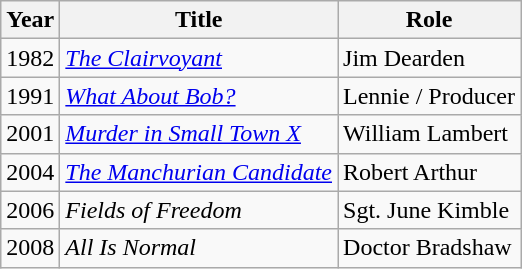<table class="wikitable">
<tr>
<th>Year</th>
<th>Title</th>
<th>Role</th>
</tr>
<tr>
<td>1982</td>
<td><em><a href='#'>The Clairvoyant</a></em></td>
<td>Jim Dearden</td>
</tr>
<tr>
<td>1991</td>
<td><em><a href='#'>What About Bob?</a></em></td>
<td>Lennie / Producer</td>
</tr>
<tr>
<td>2001</td>
<td><em><a href='#'>Murder in Small Town X</a></em></td>
<td>William Lambert</td>
</tr>
<tr>
<td>2004</td>
<td><em><a href='#'>The Manchurian Candidate</a></em></td>
<td>Robert Arthur</td>
</tr>
<tr>
<td>2006</td>
<td><em>Fields of Freedom</em></td>
<td>Sgt. June Kimble</td>
</tr>
<tr>
<td>2008</td>
<td><em>All Is Normal</em></td>
<td>Doctor Bradshaw</td>
</tr>
</table>
